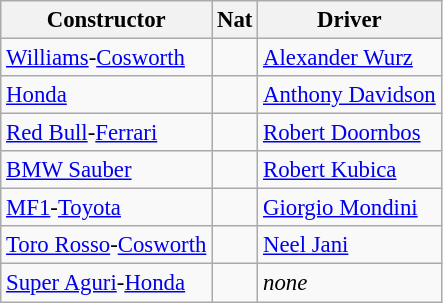<table class="wikitable" style="font-size: 95%">
<tr>
<th>Constructor</th>
<th>Nat</th>
<th>Driver</th>
</tr>
<tr>
<td><a href='#'>Williams</a>-<a href='#'>Cosworth</a></td>
<td></td>
<td><a href='#'>Alexander Wurz</a></td>
</tr>
<tr>
<td><a href='#'>Honda</a></td>
<td></td>
<td><a href='#'>Anthony Davidson</a></td>
</tr>
<tr>
<td><a href='#'>Red Bull</a>-<a href='#'>Ferrari</a></td>
<td></td>
<td><a href='#'>Robert Doornbos</a></td>
</tr>
<tr>
<td><a href='#'>BMW Sauber</a></td>
<td></td>
<td><a href='#'>Robert Kubica</a></td>
</tr>
<tr>
<td><a href='#'>MF1</a>-<a href='#'>Toyota</a></td>
<td></td>
<td><a href='#'>Giorgio Mondini</a></td>
</tr>
<tr>
<td><a href='#'>Toro Rosso</a>-<a href='#'>Cosworth</a></td>
<td></td>
<td><a href='#'>Neel Jani</a></td>
</tr>
<tr>
<td><a href='#'>Super Aguri</a>-<a href='#'>Honda</a></td>
<td></td>
<td><em>none</em></td>
</tr>
</table>
